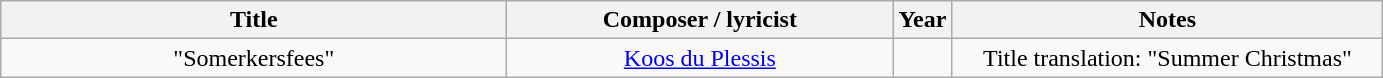<table class="wikitable" style="text-align:center;">
<tr>
<th width="330">Title</th>
<th width="250">Composer / lyricist</th>
<th width="20">Year</th>
<th width="280">Notes</th>
</tr>
<tr>
<td>"Somerkersfees"</td>
<td><a href='#'>Koos du Plessis</a></td>
<td></td>
<td>Title translation: "Summer Christmas"</td>
</tr>
</table>
